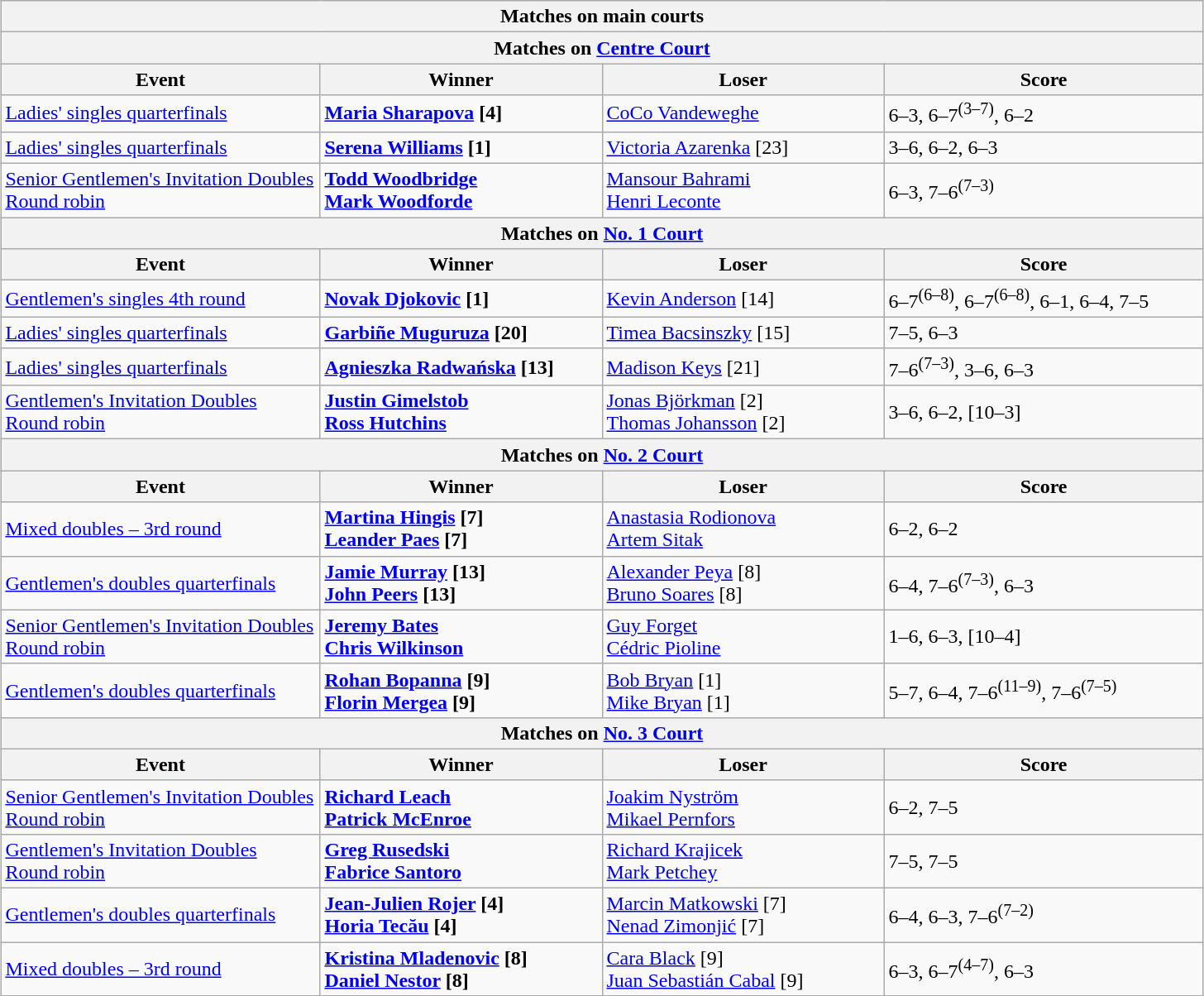<table class="wikitable collapsible uncollapsed" style="margin:auto;">
<tr>
<th colspan="4" style="white-space:nowrap;">Matches on main courts</th>
</tr>
<tr>
<th colspan="4"><strong>Matches on <a href='#'>Centre Court</a></strong></th>
</tr>
<tr>
<th width=250>Event</th>
<th width=220>Winner</th>
<th width=220>Loser</th>
<th width=250>Score</th>
</tr>
<tr>
<td><a href='#'>Ladies' singles quarterfinals</a></td>
<td><strong> <a href='#'>Maria Sharapova</a> [4]</strong></td>
<td> <a href='#'>CoCo Vandeweghe</a></td>
<td>6–3, 6–7<sup>(3–7)</sup>, 6–2</td>
</tr>
<tr>
<td><a href='#'>Ladies' singles quarterfinals</a></td>
<td><strong> <a href='#'>Serena Williams</a> [1]</strong></td>
<td> <a href='#'>Victoria Azarenka</a> [23]</td>
<td>3–6, 6–2, 6–3</td>
</tr>
<tr>
<td><a href='#'>Senior Gentlemen's Invitation Doubles<br> Round robin</a></td>
<td><strong> <a href='#'>Todd Woodbridge</a> <br>  <a href='#'>Mark Woodforde</a></strong></td>
<td> <a href='#'>Mansour Bahrami</a> <br>  <a href='#'>Henri Leconte</a></td>
<td>6–3, 7–6<sup>(7–3)</sup></td>
</tr>
<tr>
<th colspan="4"><strong>Matches on <a href='#'>No. 1 Court</a></strong></th>
</tr>
<tr>
<th width=250>Event</th>
<th width=220>Winner</th>
<th width=220>Loser</th>
<th width=250>Score</th>
</tr>
<tr>
<td><a href='#'>Gentlemen's singles 4th round</a></td>
<td><strong> <a href='#'>Novak Djokovic</a> [1]</strong></td>
<td> <a href='#'>Kevin Anderson</a> [14]</td>
<td>6–7<sup>(6–8)</sup>, 6–7<sup>(6–8)</sup>, 6–1, 6–4, 7–5</td>
</tr>
<tr>
<td><a href='#'>Ladies' singles quarterfinals</a></td>
<td><strong> <a href='#'>Garbiñe Muguruza</a> [20]</strong></td>
<td> <a href='#'>Timea Bacsinszky</a> [15]</td>
<td>7–5, 6–3</td>
</tr>
<tr>
<td><a href='#'>Ladies' singles quarterfinals</a></td>
<td><strong> <a href='#'>Agnieszka Radwańska</a> [13]</strong></td>
<td> <a href='#'>Madison Keys</a> [21]</td>
<td>7–6<sup>(7–3)</sup>, 3–6, 6–3</td>
</tr>
<tr>
<td><a href='#'>Gentlemen's Invitation Doubles<br> Round robin</a></td>
<td><strong> <a href='#'>Justin Gimelstob</a> <br>  <a href='#'>Ross Hutchins</a></strong></td>
<td> <a href='#'>Jonas Björkman</a> [2] <br>  <a href='#'>Thomas Johansson</a> [2]</td>
<td>3–6, 6–2, [10–3]</td>
</tr>
<tr>
<th colspan="4"><strong>Matches on <a href='#'>No. 2 Court</a></strong></th>
</tr>
<tr>
<th width=250>Event</th>
<th width=220>Winner</th>
<th width=220>Loser</th>
<th width=250>Score</th>
</tr>
<tr>
<td><a href='#'>Mixed doubles – 3rd round</a></td>
<td><strong> <a href='#'>Martina Hingis</a> [7] <br>  <a href='#'>Leander Paes</a> [7]</strong></td>
<td> <a href='#'>Anastasia Rodionova</a> <br>  <a href='#'>Artem Sitak</a></td>
<td>6–2, 6–2</td>
</tr>
<tr>
<td><a href='#'>Gentlemen's doubles 
quarterfinals</a></td>
<td><strong> <a href='#'>Jamie Murray</a> [13] <br>  <a href='#'>John Peers</a> [13]</strong></td>
<td> <a href='#'>Alexander Peya</a> [8] <br>  <a href='#'>Bruno Soares</a> [8]</td>
<td>6–4, 7–6<sup>(7–3)</sup>, 6–3</td>
</tr>
<tr>
<td><a href='#'>Senior Gentlemen's Invitation Doubles<br> Round robin</a></td>
<td><strong> <a href='#'>Jeremy Bates</a> <br>  <a href='#'>Chris Wilkinson</a></strong></td>
<td> <a href='#'>Guy Forget</a> <br>  <a href='#'>Cédric Pioline</a></td>
<td>1–6, 6–3, [10–4]</td>
</tr>
<tr>
<td><a href='#'>Gentlemen's doubles quarterfinals</a></td>
<td><strong> <a href='#'>Rohan Bopanna</a> [9] <br>  <a href='#'>Florin Mergea</a> [9]</strong></td>
<td> <a href='#'>Bob Bryan</a> [1] <br>  <a href='#'>Mike Bryan</a> [1]</td>
<td>5–7, 6–4, 7–6<sup>(11–9)</sup>, 7–6<sup>(7–5)</sup></td>
</tr>
<tr>
<th colspan="4"><strong>Matches on <a href='#'>No. 3 Court</a></strong></th>
</tr>
<tr>
<th width=250>Event</th>
<th width=220>Winner</th>
<th width=220>Loser</th>
<th width=250>Score</th>
</tr>
<tr>
<td><a href='#'>Senior Gentlemen's Invitation Doubles<br> Round robin</a></td>
<td><strong> <a href='#'>Richard Leach</a> <br>  <a href='#'>Patrick McEnroe</a></strong></td>
<td> <a href='#'>Joakim Nyström</a> <br>  <a href='#'>Mikael Pernfors</a></td>
<td>6–2, 7–5</td>
</tr>
<tr>
<td><a href='#'>Gentlemen's Invitation Doubles<br> Round robin</a></td>
<td><strong> <a href='#'>Greg Rusedski</a> <br>  <a href='#'>Fabrice Santoro</a></strong></td>
<td> <a href='#'>Richard Krajicek</a> <br>  <a href='#'>Mark Petchey</a></td>
<td>7–5, 7–5</td>
</tr>
<tr>
<td><a href='#'>Gentlemen's doubles quarterfinals</a></td>
<td><strong> <a href='#'>Jean-Julien Rojer</a> [4] <br>  <a href='#'>Horia Tecău</a> [4]</strong></td>
<td> <a href='#'>Marcin Matkowski</a> [7] <br>  <a href='#'>Nenad Zimonjić</a> [7]</td>
<td>6–4, 6–3, 7–6<sup>(7–2)</sup></td>
</tr>
<tr>
<td><a href='#'>Mixed doubles – 3rd round</a></td>
<td><strong> <a href='#'>Kristina Mladenovic</a> [8] <br>  <a href='#'>Daniel Nestor</a> [8]</strong></td>
<td> <a href='#'>Cara Black</a> [9] <br>  <a href='#'>Juan Sebastián Cabal</a> [9]</td>
<td>6–3, 6–7<sup>(4–7)</sup>, 6–3</td>
</tr>
</table>
